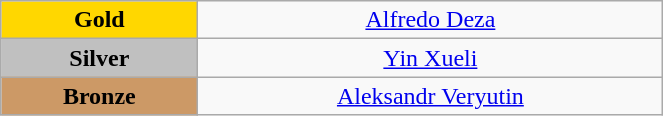<table class="wikitable" style="text-align:center; " width="35%">
<tr>
<td bgcolor="gold"><strong>Gold</strong></td>
<td><a href='#'>Alfredo Deza</a><br>  <small><em></em></small></td>
</tr>
<tr>
<td bgcolor="silver"><strong>Silver</strong></td>
<td><a href='#'>Yin Xueli</a><br>  <small><em></em></small></td>
</tr>
<tr>
<td bgcolor="CC9966"><strong>Bronze</strong></td>
<td><a href='#'>Aleksandr Veryutin</a><br>  <small><em></em></small></td>
</tr>
</table>
